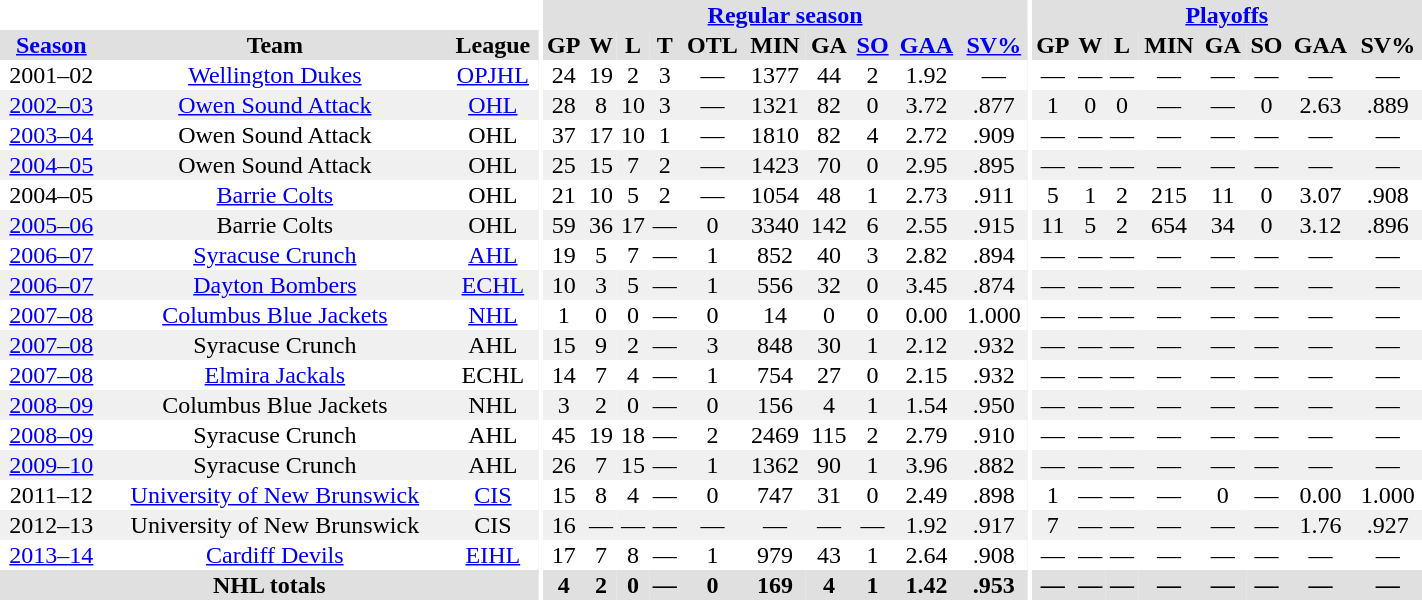<table border="0" cellpadding="1" cellspacing="0" style="width:75%; text-align:center;">
<tr bgcolor="#e0e0e0">
<th colspan="3" bgcolor="#ffffff"></th>
<th rowspan="99" bgcolor="#ffffff"></th>
<th colspan="10" bgcolor="#e0e0e0"><a href='#'>Regular season</a></th>
<th rowspan="99" bgcolor="#ffffff"></th>
<th colspan="8" bgcolor="#e0e0e0"><a href='#'>Playoffs</a></th>
</tr>
<tr bgcolor="#e0e0e0">
<th><a href='#'>Season</a></th>
<th>Team</th>
<th>League</th>
<th>GP</th>
<th>W</th>
<th>L</th>
<th>T</th>
<th>OTL</th>
<th>MIN</th>
<th>GA</th>
<th><a href='#'>SO</a></th>
<th><a href='#'>GAA</a></th>
<th><a href='#'>SV%</a></th>
<th>GP</th>
<th>W</th>
<th>L</th>
<th>MIN</th>
<th>GA</th>
<th>SO</th>
<th>GAA</th>
<th>SV%</th>
</tr>
<tr>
<td>2001–02</td>
<td><a href='#'>Wellington Dukes</a></td>
<td><a href='#'>OPJHL</a></td>
<td>24</td>
<td>19</td>
<td>2</td>
<td>3</td>
<td>—</td>
<td>1377</td>
<td>44</td>
<td>2</td>
<td>1.92</td>
<td>—</td>
<td>—</td>
<td>—</td>
<td>—</td>
<td>—</td>
<td>—</td>
<td>—</td>
<td>—</td>
<td>—</td>
</tr>
<tr bgcolor="#f0f0f0">
<td><a href='#'>2002–03</a></td>
<td><a href='#'>Owen Sound Attack</a></td>
<td><a href='#'>OHL</a></td>
<td>28</td>
<td>8</td>
<td>10</td>
<td>3</td>
<td>—</td>
<td>1321</td>
<td>82</td>
<td>0</td>
<td>3.72</td>
<td>.877</td>
<td>1</td>
<td>0</td>
<td>0</td>
<td>—</td>
<td>—</td>
<td>0</td>
<td>2.63</td>
<td>.889</td>
</tr>
<tr>
<td><a href='#'>2003–04</a></td>
<td>Owen Sound Attack</td>
<td>OHL</td>
<td>37</td>
<td>17</td>
<td>10</td>
<td>1</td>
<td>—</td>
<td>1810</td>
<td>82</td>
<td>4</td>
<td>2.72</td>
<td>.909</td>
<td>—</td>
<td>—</td>
<td>—</td>
<td>—</td>
<td>—</td>
<td>—</td>
<td>—</td>
<td>—</td>
</tr>
<tr bgcolor="#f0f0f0">
<td><a href='#'>2004–05</a></td>
<td>Owen Sound Attack</td>
<td>OHL</td>
<td>25</td>
<td>15</td>
<td>7</td>
<td>2</td>
<td>—</td>
<td>1423</td>
<td>70</td>
<td>0</td>
<td>2.95</td>
<td>.895</td>
<td>—</td>
<td>—</td>
<td>—</td>
<td>—</td>
<td>—</td>
<td>—</td>
<td>—</td>
<td>—</td>
</tr>
<tr>
<td>2004–05</td>
<td><a href='#'>Barrie Colts</a></td>
<td>OHL</td>
<td>21</td>
<td>10</td>
<td>5</td>
<td>2</td>
<td>—</td>
<td>1054</td>
<td>48</td>
<td>1</td>
<td>2.73</td>
<td>.911</td>
<td>5</td>
<td>1</td>
<td>2</td>
<td>215</td>
<td>11</td>
<td>0</td>
<td>3.07</td>
<td>.908</td>
</tr>
<tr bgcolor="#f0f0f0">
<td><a href='#'>2005–06</a></td>
<td>Barrie Colts</td>
<td>OHL</td>
<td>59</td>
<td>36</td>
<td>17</td>
<td>—</td>
<td>0</td>
<td>3340</td>
<td>142</td>
<td>6</td>
<td>2.55</td>
<td>.915</td>
<td>11</td>
<td>5</td>
<td>2</td>
<td>654</td>
<td>34</td>
<td>0</td>
<td>3.12</td>
<td>.896</td>
</tr>
<tr>
<td><a href='#'>2006–07</a></td>
<td><a href='#'>Syracuse Crunch</a></td>
<td><a href='#'>AHL</a></td>
<td>19</td>
<td>5</td>
<td>7</td>
<td>—</td>
<td>1</td>
<td>852</td>
<td>40</td>
<td>3</td>
<td>2.82</td>
<td>.894</td>
<td>—</td>
<td>—</td>
<td>—</td>
<td>—</td>
<td>—</td>
<td>—</td>
<td>—</td>
<td>—</td>
</tr>
<tr bgcolor="#f0f0f0">
<td><a href='#'>2006–07</a></td>
<td><a href='#'>Dayton Bombers</a></td>
<td><a href='#'>ECHL</a></td>
<td>10</td>
<td>3</td>
<td>5</td>
<td>—</td>
<td>1</td>
<td>556</td>
<td>32</td>
<td>0</td>
<td>3.45</td>
<td>.874</td>
<td>—</td>
<td>—</td>
<td>—</td>
<td>—</td>
<td>—</td>
<td>—</td>
<td>—</td>
<td>—</td>
</tr>
<tr>
<td><a href='#'>2007–08</a></td>
<td><a href='#'>Columbus Blue Jackets</a></td>
<td><a href='#'>NHL</a></td>
<td>1</td>
<td>0</td>
<td>0</td>
<td>—</td>
<td>0</td>
<td>14</td>
<td>0</td>
<td>0</td>
<td>0.00</td>
<td>1.000</td>
<td>—</td>
<td>—</td>
<td>—</td>
<td>—</td>
<td>—</td>
<td>—</td>
<td>—</td>
<td>—</td>
</tr>
<tr bgcolor="#f0f0f0">
<td><a href='#'>2007–08</a></td>
<td>Syracuse Crunch</td>
<td>AHL</td>
<td>15</td>
<td>9</td>
<td>2</td>
<td>—</td>
<td>3</td>
<td>848</td>
<td>30</td>
<td>1</td>
<td>2.12</td>
<td>.932</td>
<td>—</td>
<td>—</td>
<td>—</td>
<td>—</td>
<td>—</td>
<td>—</td>
<td>—</td>
<td>—</td>
</tr>
<tr>
<td><a href='#'>2007–08</a></td>
<td><a href='#'>Elmira Jackals</a></td>
<td>ECHL</td>
<td>14</td>
<td>7</td>
<td>4</td>
<td>—</td>
<td>1</td>
<td>754</td>
<td>27</td>
<td>0</td>
<td>2.15</td>
<td>.932</td>
<td>—</td>
<td>—</td>
<td>—</td>
<td>—</td>
<td>—</td>
<td>—</td>
<td>—</td>
<td>—</td>
</tr>
<tr bgcolor="#f0f0f0">
<td><a href='#'>2008–09</a></td>
<td>Columbus Blue Jackets</td>
<td>NHL</td>
<td>3</td>
<td>2</td>
<td>0</td>
<td>—</td>
<td>0</td>
<td>156</td>
<td>4</td>
<td>1</td>
<td>1.54</td>
<td>.950</td>
<td>—</td>
<td>—</td>
<td>—</td>
<td>—</td>
<td>—</td>
<td>—</td>
<td>—</td>
<td>—</td>
</tr>
<tr>
<td><a href='#'>2008–09</a></td>
<td>Syracuse Crunch</td>
<td>AHL</td>
<td>45</td>
<td>19</td>
<td>18</td>
<td>—</td>
<td>2</td>
<td>2469</td>
<td>115</td>
<td>2</td>
<td>2.79</td>
<td>.910</td>
<td>—</td>
<td>—</td>
<td>—</td>
<td>—</td>
<td>—</td>
<td>—</td>
<td>—</td>
<td>—</td>
</tr>
<tr bgcolor="#f0f0f0">
<td><a href='#'>2009–10</a></td>
<td>Syracuse Crunch</td>
<td>AHL</td>
<td>26</td>
<td>7</td>
<td>15</td>
<td>—</td>
<td>1</td>
<td>1362</td>
<td>90</td>
<td>1</td>
<td>3.96</td>
<td>.882</td>
<td>—</td>
<td>—</td>
<td>—</td>
<td>—</td>
<td>—</td>
<td>—</td>
<td>—</td>
<td>—</td>
</tr>
<tr>
<td>2011–12</td>
<td><a href='#'>University of New Brunswick</a></td>
<td><a href='#'>CIS</a></td>
<td>15</td>
<td>8</td>
<td>4</td>
<td>—</td>
<td>0</td>
<td>747</td>
<td>31</td>
<td>0</td>
<td>2.49</td>
<td>.898</td>
<td>1</td>
<td>—</td>
<td>—</td>
<td>—</td>
<td>0</td>
<td>—</td>
<td>0.00</td>
<td>1.000</td>
</tr>
<tr bgcolor="#f0f0f0">
<td>2012–13</td>
<td>University of New Brunswick</td>
<td>CIS</td>
<td>16</td>
<td>—</td>
<td>—</td>
<td>—</td>
<td>—</td>
<td>—</td>
<td>—</td>
<td>—</td>
<td>1.92</td>
<td>.917</td>
<td>7</td>
<td>—</td>
<td>—</td>
<td>—</td>
<td>—</td>
<td>—</td>
<td>1.76</td>
<td>.927</td>
</tr>
<tr>
<td><a href='#'>2013–14</a></td>
<td><a href='#'>Cardiff Devils</a></td>
<td><a href='#'>EIHL</a></td>
<td>17</td>
<td>7</td>
<td>8</td>
<td>—</td>
<td>1</td>
<td>979</td>
<td>43</td>
<td>1</td>
<td>2.64</td>
<td>.908</td>
<td>—</td>
<td>—</td>
<td>—</td>
<td>—</td>
<td>—</td>
<td>—</td>
<td>—</td>
<td>—</td>
</tr>
<tr bgcolor="#e0e0e0">
<th colspan="3">NHL totals</th>
<th>4</th>
<th>2</th>
<th>0</th>
<th>—</th>
<th>0</th>
<th>169</th>
<th>4</th>
<th>1</th>
<th>1.42</th>
<th>.953</th>
<th>—</th>
<th>—</th>
<th>—</th>
<th>—</th>
<th>—</th>
<th>—</th>
<th>—</th>
<th>—</th>
</tr>
</table>
